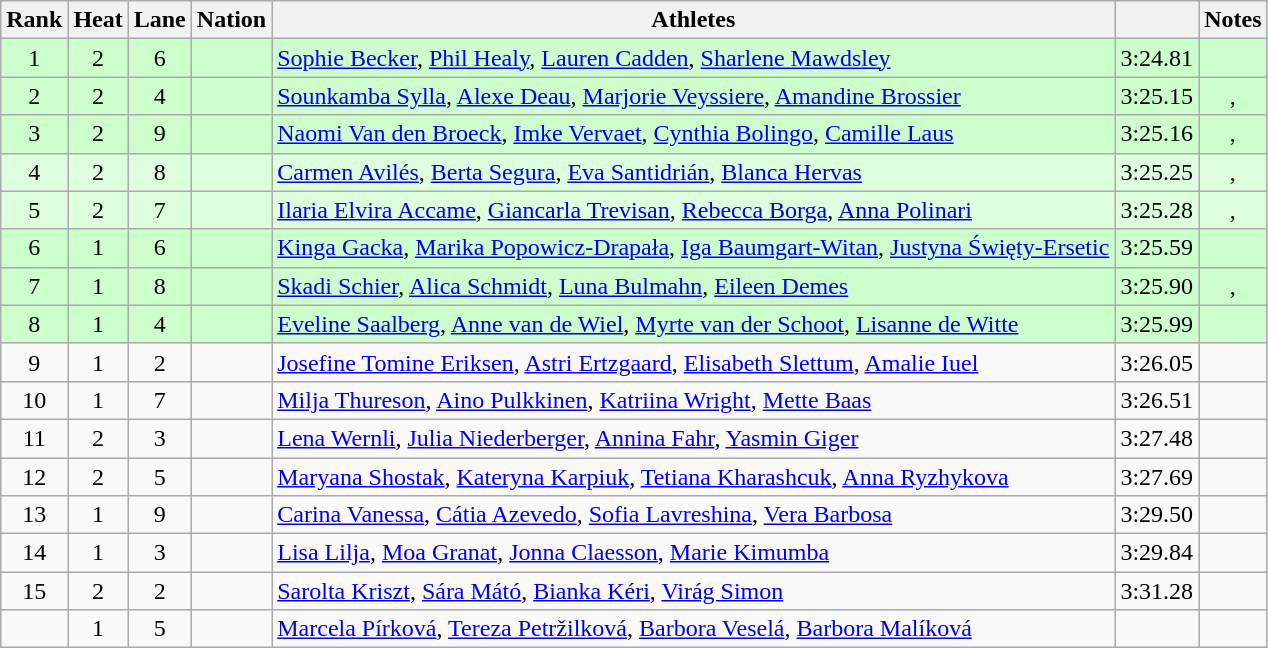<table class="wikitable sortable" style="text-align:center">
<tr>
<th scope="col">Rank</th>
<th scope="col">Heat</th>
<th scope="col">Lane</th>
<th scope="col">Nation</th>
<th scope="col">Athletes</th>
<th scope="col"></th>
<th scope="col">Notes</th>
</tr>
<tr bgcolor=ccffcc>
<td>1</td>
<td>2</td>
<td>6</td>
<td align="left"></td>
<td align="left"><a href='#'>Sophie Becker</a>, <a href='#'>Phil Healy</a>, <a href='#'>Lauren Cadden</a>, <a href='#'>Sharlene Mawdsley</a></td>
<td>3:24.81</td>
<td></td>
</tr>
<tr bgcolor=ccffcc>
<td>2</td>
<td>2</td>
<td>4</td>
<td align="left"></td>
<td align="left"><a href='#'>Sounkamba Sylla</a>, <a href='#'>Alexe Deau</a>, <a href='#'>Marjorie Veyssiere</a>, <a href='#'>Amandine Brossier</a></td>
<td>3:25.15</td>
<td>, </td>
</tr>
<tr bgcolor=ccffcc>
<td>3</td>
<td>2</td>
<td>9</td>
<td align="left"></td>
<td align="left"><a href='#'>Naomi Van den Broeck</a>, <a href='#'>Imke Vervaet</a>, <a href='#'>Cynthia Bolingo</a>, <a href='#'>Camille Laus</a></td>
<td>3:25.16</td>
<td>, </td>
</tr>
<tr bgcolor=ddffdd>
<td>4</td>
<td>2</td>
<td>8</td>
<td align="left"></td>
<td align="left"><a href='#'>Carmen Avilés</a>, <a href='#'>Berta Segura</a>, <a href='#'>Eva Santidrián</a>, <a href='#'>Blanca Hervas</a></td>
<td>3:25.25</td>
<td>, </td>
</tr>
<tr bgcolor=ddffdd>
<td>5</td>
<td>2</td>
<td>7</td>
<td align="left"></td>
<td align="left"><a href='#'>Ilaria Elvira Accame</a>, <a href='#'>Giancarla Trevisan</a>, <a href='#'>Rebecca Borga</a>, <a href='#'>Anna Polinari</a></td>
<td>3:25.28</td>
<td>, </td>
</tr>
<tr bgcolor=ccffcc>
<td>6</td>
<td>1</td>
<td>6</td>
<td align="left"></td>
<td align="left"><a href='#'>Kinga Gacka</a>, <a href='#'>Marika Popowicz-Drapała</a>, <a href='#'>Iga Baumgart-Witan</a>, <a href='#'>Justyna Święty-Ersetic</a></td>
<td>3:25.59</td>
<td></td>
</tr>
<tr bgcolor=ccffcc>
<td>7</td>
<td>1</td>
<td>8</td>
<td align="left"></td>
<td align="left"><a href='#'>Skadi Schier</a>, <a href='#'>Alica Schmidt</a>, <a href='#'>Luna Bulmahn</a>, <a href='#'>Eileen Demes</a></td>
<td>3:25.90</td>
<td>, </td>
</tr>
<tr bgcolor=ccffcc>
<td>8</td>
<td>1</td>
<td>4</td>
<td align="left"></td>
<td align="left"><a href='#'>Eveline Saalberg</a>, <a href='#'>Anne van de Wiel</a>, <a href='#'>Myrte van der Schoot</a>, <a href='#'>Lisanne de Witte</a></td>
<td>3:25.99</td>
<td></td>
</tr>
<tr>
<td>9</td>
<td>1</td>
<td>2</td>
<td align="left"></td>
<td align="left"><a href='#'>Josefine Tomine Eriksen</a>, <a href='#'>Astri Ertzgaard</a>, <a href='#'>Elisabeth Slettum</a>, <a href='#'>Amalie Iuel</a></td>
<td>3:26.05</td>
<td></td>
</tr>
<tr>
<td>10</td>
<td>1</td>
<td>7</td>
<td align="left"></td>
<td align="left"><a href='#'>Milja Thureson</a>, <a href='#'>Aino Pulkkinen</a>, <a href='#'>Katriina Wright</a>, <a href='#'>Mette Baas</a></td>
<td>3:26.51</td>
<td></td>
</tr>
<tr>
<td>11</td>
<td>2</td>
<td>3</td>
<td align="left"></td>
<td align="left"><a href='#'>Lena Wernli</a>, <a href='#'>Julia Niederberger</a>, <a href='#'>Annina Fahr</a>, <a href='#'>Yasmin Giger</a></td>
<td>3:27.48</td>
<td></td>
</tr>
<tr>
<td>12</td>
<td>2</td>
<td>5</td>
<td align="left"></td>
<td align="left"><a href='#'>Maryana Shostak</a>, <a href='#'>Kateryna Karpiuk</a>, <a href='#'>Tetiana Kharashcuk</a>, <a href='#'>Anna Ryzhykova</a></td>
<td>3:27.69</td>
<td></td>
</tr>
<tr>
<td>13</td>
<td>1</td>
<td>9</td>
<td align="left"></td>
<td align="left"><a href='#'>Carina Vanessa</a>, <a href='#'>Cátia Azevedo</a>, <a href='#'>Sofia Lavreshina</a>, <a href='#'>Vera Barbosa</a></td>
<td>3:29.50</td>
<td></td>
</tr>
<tr>
<td>14</td>
<td>1</td>
<td>3</td>
<td align="left"></td>
<td align="left"><a href='#'>Lisa Lilja</a>, <a href='#'>Moa Granat</a>, <a href='#'>Jonna Claesson</a>, <a href='#'>Marie Kimumba</a></td>
<td>3:29.84</td>
<td></td>
</tr>
<tr>
<td>15</td>
<td>2</td>
<td>2</td>
<td align="left"></td>
<td align="left"><a href='#'>Sarolta Kriszt</a>, <a href='#'>Sára Mátó</a>, <a href='#'>Bianka Kéri</a>, <a href='#'>Virág Simon</a></td>
<td>3:31.28</td>
<td></td>
</tr>
<tr>
<td></td>
<td>1</td>
<td>5</td>
<td align="left"></td>
<td align="left"><a href='#'>Marcela Pírková</a>, <a href='#'>Tereza Petržilková</a>, <a href='#'>Barbora Veselá</a>, <a href='#'>Barbora Malíková</a></td>
<td></td>
<td></td>
</tr>
</table>
